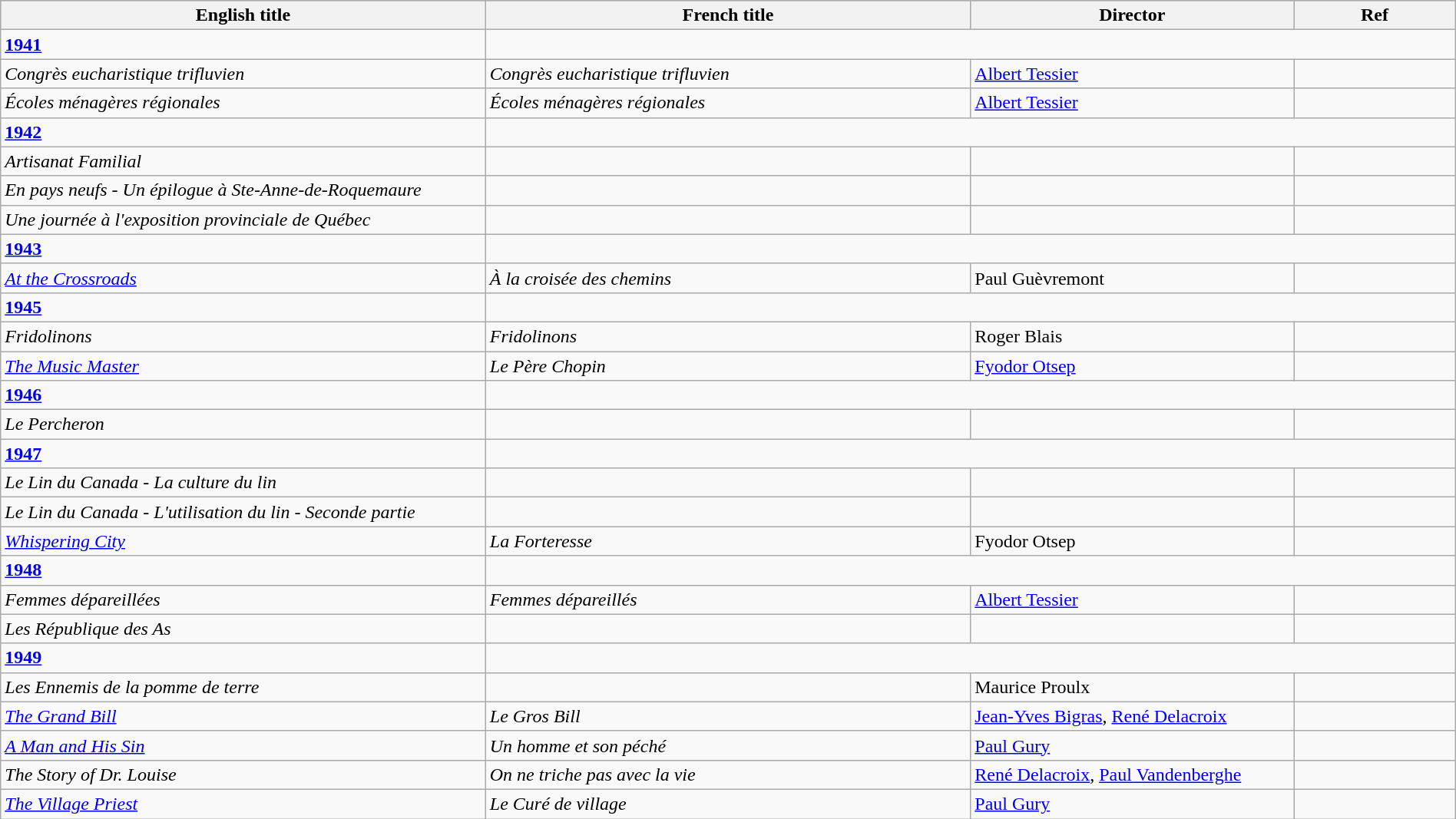<table class="wikitable sortable" style="width:100%;">
<tr style="background:#bebebe;">
<th style="width:30%;">English title</th>
<th style="width:30%;">French title</th>
<th style="width:20%;">Director</th>
<th style="width:10%;">Ref</th>
</tr>
<tr>
<td><strong><a href='#'>1941</a></strong></td>
</tr>
<tr>
<td><em>Congrès eucharistique trifluvien</em></td>
<td><em>Congrès eucharistique trifluvien</em></td>
<td><a href='#'>Albert Tessier</a></td>
<td></td>
</tr>
<tr>
<td><em>Écoles ménagères régionales</em></td>
<td><em>Écoles ménagères régionales</em></td>
<td><a href='#'>Albert Tessier</a></td>
<td></td>
</tr>
<tr>
<td><strong><a href='#'>1942</a></strong></td>
</tr>
<tr>
<td><em>Artisanat Familial</em></td>
<td></td>
<td></td>
<td></td>
</tr>
<tr>
<td><em>En pays neufs - Un épilogue à Ste-Anne-de-Roquemaure</em></td>
<td></td>
<td></td>
<td></td>
</tr>
<tr>
<td><em>Une journée à l'exposition provinciale de Québec</em></td>
<td></td>
<td></td>
<td></td>
</tr>
<tr>
<td><strong><a href='#'>1943</a></strong></td>
</tr>
<tr>
<td><em><a href='#'>At the Crossroads</a></em></td>
<td><em>À la croisée des chemins</em></td>
<td>Paul Guèvremont</td>
<td></td>
</tr>
<tr>
<td><strong><a href='#'>1945</a></strong></td>
</tr>
<tr>
<td><em>Fridolinons</em></td>
<td><em>Fridolinons</em></td>
<td>Roger Blais</td>
<td></td>
</tr>
<tr>
<td><em><a href='#'>The Music Master</a></em></td>
<td><em>Le Père Chopin</em></td>
<td><a href='#'>Fyodor Otsep</a></td>
<td></td>
</tr>
<tr>
<td><strong><a href='#'>1946</a></strong></td>
</tr>
<tr>
<td><em>Le Percheron</em></td>
<td></td>
<td></td>
<td></td>
</tr>
<tr>
<td><strong><a href='#'>1947</a></strong></td>
</tr>
<tr>
<td><em>Le Lin du Canada - La culture du lin</em></td>
<td></td>
<td></td>
<td></td>
</tr>
<tr>
<td><em>Le Lin du Canada - L'utilisation du lin - Seconde partie</em></td>
<td></td>
<td></td>
<td></td>
</tr>
<tr>
<td><em><a href='#'>Whispering City</a></em></td>
<td><em>La Forteresse</em></td>
<td>Fyodor Otsep</td>
<td></td>
</tr>
<tr>
<td><strong><a href='#'>1948</a></strong></td>
</tr>
<tr>
<td><em>Femmes dépareillées</em></td>
<td><em>Femmes dépareillés</em></td>
<td><a href='#'>Albert Tessier</a></td>
<td></td>
</tr>
<tr>
<td><em>Les République des As</em></td>
<td></td>
<td></td>
<td></td>
</tr>
<tr>
<td><strong><a href='#'>1949</a></strong></td>
</tr>
<tr>
<td><em>Les Ennemis de la pomme de terre</em></td>
<td></td>
<td>Maurice Proulx</td>
<td></td>
</tr>
<tr>
<td><em><a href='#'>The Grand Bill</a></em></td>
<td><em>Le Gros Bill</em></td>
<td><a href='#'>Jean-Yves Bigras</a>, <a href='#'>René Delacroix</a></td>
<td></td>
</tr>
<tr>
<td><em><a href='#'>A Man and His Sin</a></em></td>
<td><em>Un homme et son péché</em></td>
<td><a href='#'>Paul Gury</a></td>
<td></td>
</tr>
<tr>
<td><em>The Story of Dr. Louise</em></td>
<td><em>On ne triche pas avec la vie</em></td>
<td><a href='#'>René Delacroix</a>, <a href='#'>Paul Vandenberghe</a></td>
<td></td>
</tr>
<tr>
<td><em><a href='#'>The Village Priest</a></em></td>
<td><em>Le Curé de village</em></td>
<td><a href='#'>Paul Gury</a></td>
<td></td>
</tr>
</table>
